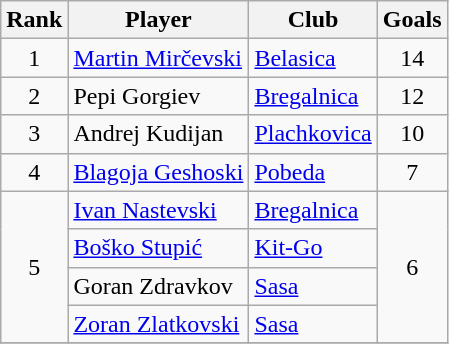<table class="wikitable" style="text-align:center">
<tr>
<th>Rank</th>
<th>Player</th>
<th>Club</th>
<th>Goals</th>
</tr>
<tr>
<td>1</td>
<td align="left"> <a href='#'>Martin Mirčevski</a></td>
<td align="left"><a href='#'>Belasica</a></td>
<td>14</td>
</tr>
<tr>
<td>2</td>
<td align="left"> Pepi Gorgiev</td>
<td align="left"><a href='#'>Bregalnica</a></td>
<td>12</td>
</tr>
<tr>
<td>3</td>
<td align="left"> Andrej Kudijan</td>
<td align="left"><a href='#'>Plachkovica</a></td>
<td>10</td>
</tr>
<tr>
<td>4</td>
<td align="left"> <a href='#'>Blagoja Geshoski</a></td>
<td align="left"><a href='#'>Pobeda</a></td>
<td>7</td>
</tr>
<tr>
<td rowspan="4">5</td>
<td align="left"> <a href='#'>Ivan Nastevski</a></td>
<td align="left"><a href='#'>Bregalnica</a></td>
<td rowspan="4">6</td>
</tr>
<tr>
<td align="left"> <a href='#'>Boško Stupić</a></td>
<td align="left"><a href='#'>Kit-Go</a></td>
</tr>
<tr>
<td align="left"> Goran Zdravkov</td>
<td align="left"><a href='#'>Sasa</a></td>
</tr>
<tr>
<td align="left"> <a href='#'>Zoran Zlatkovski</a></td>
<td align="left"><a href='#'>Sasa</a></td>
</tr>
<tr>
</tr>
</table>
